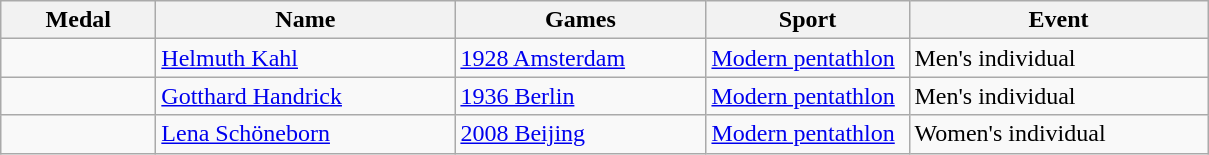<table class="wikitable sortable">
<tr>
<th style="width:6em">Medal</th>
<th style="width:12em">Name</th>
<th style="width:10em">Games</th>
<th style="width:8em">Sport</th>
<th style="width:12em">Event</th>
</tr>
<tr>
<td></td>
<td><a href='#'>Helmuth Kahl</a></td>
<td> <a href='#'>1928 Amsterdam</a></td>
<td> <a href='#'>Modern pentathlon</a></td>
<td>Men's individual</td>
</tr>
<tr>
<td></td>
<td><a href='#'>Gotthard Handrick</a></td>
<td> <a href='#'>1936 Berlin</a></td>
<td> <a href='#'>Modern pentathlon</a></td>
<td>Men's individual</td>
</tr>
<tr>
<td></td>
<td><a href='#'>Lena Schöneborn</a></td>
<td> <a href='#'>2008 Beijing</a></td>
<td> <a href='#'>Modern pentathlon</a></td>
<td>Women's individual</td>
</tr>
</table>
